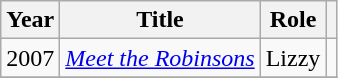<table class="wikitable">
<tr>
<th>Year</th>
<th>Title</th>
<th>Role</th>
<th></th>
</tr>
<tr>
<td>2007</td>
<td><em><a href='#'>Meet the Robinsons</a></em></td>
<td>Lizzy</td>
<td></td>
</tr>
<tr>
</tr>
</table>
